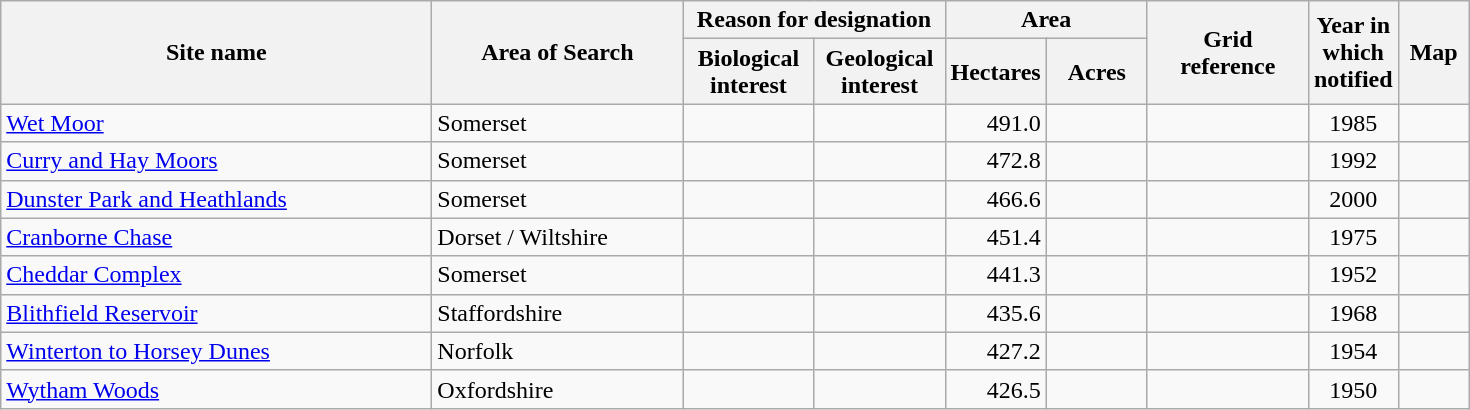<table class="wikitable">
<tr>
<th width="280" rowspan="2">Site name</th>
<th width="160" rowspan="2">Area of Search</th>
<th width="160" colspan="2">Reason for designation</th>
<th width="120" colspan="2">Area</th>
<th width="100" rowspan="2">Grid reference</th>
<th width="50" rowspan="2">Year in which notified</th>
<th width="40" rowspan="2">Map</th>
</tr>
<tr>
<th width="80">Biological interest</th>
<th width="80">Geological interest</th>
<th width="60">Hectares</th>
<th width="60">Acres</th>
</tr>
<tr>
<td><a href='#'>Wet Moor</a></td>
<td>Somerset</td>
<td align="center"></td>
<td></td>
<td align="right">491.0</td>
<td align="right"></td>
<td align="center"></td>
<td align="center">1985</td>
<td align="center"></td>
</tr>
<tr>
<td><a href='#'>Curry and Hay Moors</a></td>
<td>Somerset</td>
<td align="center"></td>
<td></td>
<td align="right">472.8</td>
<td align="right"></td>
<td align="center"></td>
<td align="center">1992</td>
<td align="center"></td>
</tr>
<tr>
<td><a href='#'>Dunster Park and Heathlands</a></td>
<td>Somerset</td>
<td align="center"></td>
<td></td>
<td align="right">466.6</td>
<td align="right"></td>
<td align="center"></td>
<td align="center">2000</td>
<td align="center"></td>
</tr>
<tr>
<td><a href='#'>Cranborne Chase</a></td>
<td>Dorset / Wiltshire</td>
<td align="center"></td>
<td></td>
<td align="right">451.4</td>
<td align="right"></td>
<td align="center"></td>
<td align="center">1975</td>
<td align="center"></td>
</tr>
<tr>
<td><a href='#'>Cheddar Complex</a></td>
<td>Somerset</td>
<td align="center"></td>
<td align="center"></td>
<td align="right">441.3</td>
<td align="right"></td>
<td align="center"></td>
<td align="center">1952</td>
<td align="center"></td>
</tr>
<tr>
<td><a href='#'>Blithfield Reservoir</a></td>
<td>Staffordshire</td>
<td align="center"></td>
<td align="center"></td>
<td align="right">435.6</td>
<td align="right"></td>
<td align="center"></td>
<td align="center">1968</td>
<td align="center"></td>
</tr>
<tr>
<td><a href='#'>Winterton to Horsey Dunes</a></td>
<td>Norfolk</td>
<td align="center"></td>
<td align="center"></td>
<td align="right">427.2</td>
<td align="right"></td>
<td align="center"></td>
<td align="center">1954</td>
<td align="center"></td>
</tr>
<tr>
<td><a href='#'>Wytham Woods</a></td>
<td>Oxfordshire</td>
<td align="center"></td>
<td align="center"></td>
<td align="right">426.5</td>
<td align="right"></td>
<td align="center"></td>
<td align="center">1950</td>
<td align="center"></td>
</tr>
</table>
